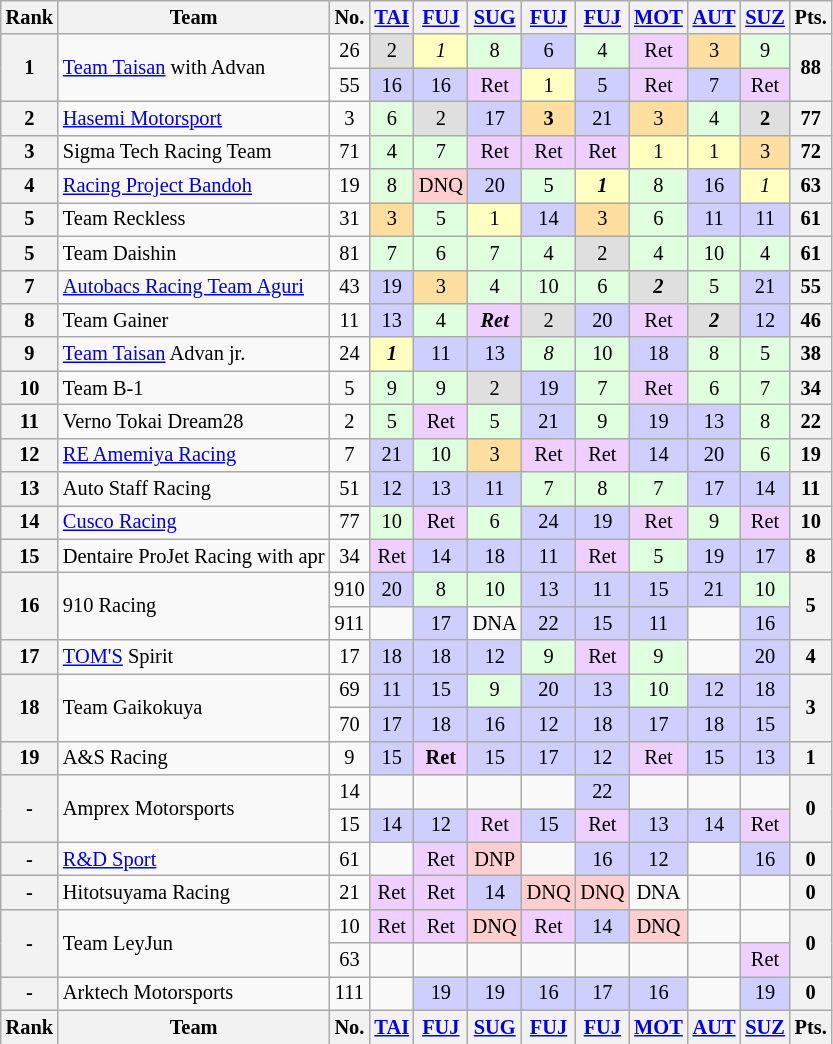<table class="wikitable" style="font-size:85%; text-align:center">
<tr>
<th>Rank</th>
<th>Team</th>
<th>No.</th>
<th><a href='#'>TAI</a><br></th>
<th><a href='#'>FUJ</a><br></th>
<th><a href='#'>SUG</a><br></th>
<th><a href='#'>FUJ</a><br></th>
<th><a href='#'>FUJ</a><br></th>
<th><a href='#'>MOT</a><br></th>
<th><a href='#'>AUT</a><br></th>
<th><a href='#'>SUZ</a><br></th>
<th>Pts.</th>
</tr>
<tr>
<th rowspan="2">1</th>
<td rowspan="2" align="left"><a href='#'>Team Taisan</a> with Advan</td>
<td>26</td>
<td bgcolor="#DFDFDF">2</td>
<td bgcolor="#FFFFBF"><em>1</em></td>
<td bgcolor="#DFFFDF">8</td>
<td bgcolor="#CFCFFF">6</td>
<td bgcolor="#DFFFDF">4</td>
<td bgcolor="#EFCFFF">Ret</td>
<td bgcolor="#FFDF9F">3</td>
<td bgcolor="#DFFFDF">9</td>
<th rowspan="2">88</th>
</tr>
<tr>
<td>55</td>
<td bgcolor="#CFCFFF">16</td>
<td bgcolor="#CFCFFF">16</td>
<td bgcolor="#EFCFFF">Ret</td>
<td bgcolor="#FFFFBF">1</td>
<td bgcolor="#CFCFFF">5</td>
<td bgcolor="#EFCFFF">Ret</td>
<td bgcolor="#CFCFFF">7</td>
<td bgcolor="#EFCFFF">Ret</td>
</tr>
<tr>
<th>2</th>
<td align="left"><a href='#'>Hasemi Motorsport</a></td>
<td>3</td>
<td bgcolor="#DFFFDF">6</td>
<td bgcolor="#DFDFDF">2</td>
<td bgcolor="#CFCFFF">17</td>
<td bgcolor="#FFDF9F"><strong>3</strong></td>
<td bgcolor="#CFCFFF">21</td>
<td bgcolor="#FFDF9F">3</td>
<td bgcolor="#DFFFDF">4</td>
<td bgcolor="#DFDFDF"><strong>2</strong></td>
<th>77</th>
</tr>
<tr>
<th>3</th>
<td align="left">Sigma Tech Racing Team</td>
<td>71</td>
<td bgcolor="#DFFFDF">4</td>
<td bgcolor="#DFFFDF">7</td>
<td bgcolor="#EFCFFF">Ret</td>
<td bgcolor="#EFCFFF">Ret</td>
<td bgcolor="#EFCFFF">Ret</td>
<td bgcolor="#FFFFBF">1</td>
<td bgcolor="#FFFFBF">1</td>
<td bgcolor="#FFDF9F">3</td>
<th>72</th>
</tr>
<tr>
<th>4</th>
<td align="left"><a href='#'>Racing Project Bandoh</a></td>
<td>19</td>
<td bgcolor="#DFFFDF">8</td>
<td bgcolor="#FFCFCF">DNQ</td>
<td bgcolor="#CFCFFF">20</td>
<td bgcolor="#DFFFDF">5</td>
<td bgcolor="#FFFFBF"><strong><em>1</em></strong></td>
<td bgcolor="#DFFFDF">8</td>
<td bgcolor="#CFCFFF">16</td>
<td bgcolor="#FFFFBF"><em>1</em></td>
<th>63</th>
</tr>
<tr>
<th>5</th>
<td align="left">Team Reckless</td>
<td>31</td>
<td bgcolor="#FFDF9F">3</td>
<td bgcolor="#DFFFDF">5</td>
<td bgcolor="#FFFFBF">1</td>
<td bgcolor="#CFCFFF">14</td>
<td bgcolor="#FFDF9F">3</td>
<td bgcolor="#DFFFDF">6</td>
<td bgcolor="#CFCFFF">11</td>
<td bgcolor="#CFCFFF">11</td>
<th>61</th>
</tr>
<tr>
<th>5</th>
<td align="left">Team Daishin</td>
<td>81</td>
<td bgcolor="#DFFFDF">7</td>
<td bgcolor="#DFFFDF">6</td>
<td bgcolor="#DFFFDF">7</td>
<td bgcolor="#DFFFDF">4</td>
<td bgcolor="#DFDFDF">2</td>
<td bgcolor="#DFFFDF">4</td>
<td bgcolor="#DFFFDF">10</td>
<td bgcolor="#DFFFDF">4</td>
<th>61</th>
</tr>
<tr>
<th>7</th>
<td align="left"><a href='#'>Autobacs Racing Team Aguri</a></td>
<td>43</td>
<td bgcolor="#CFCFFF">19</td>
<td bgcolor="#FFDF9F">3</td>
<td bgcolor="#DFFFDF">4</td>
<td bgcolor="#DFFFDF">10</td>
<td bgcolor="#DFFFDF">6</td>
<td bgcolor="#DFDFDF"><strong><em>2</em></strong></td>
<td bgcolor="#DFFFDF">5</td>
<td bgcolor="#CFCFFF">21</td>
<th>55</th>
</tr>
<tr>
<th>8</th>
<td align="left">Team Gainer</td>
<td>11</td>
<td bgcolor="#CFCFFF">13</td>
<td bgcolor="#DFFFDF">4</td>
<td bgcolor="#EFCFFF"><strong><em>Ret</em></strong></td>
<td bgcolor="#DFDFDF">2</td>
<td bgcolor="#CFCFFF">20</td>
<td bgcolor="#EFCFFF">Ret</td>
<td bgcolor="#DFDFDF"><strong><em>2</em></strong></td>
<td bgcolor="#CFCFFF">12</td>
<th>46</th>
</tr>
<tr>
<th>9</th>
<td align="left"><a href='#'>Team Taisan</a> Advan jr.</td>
<td>24</td>
<td bgcolor="#FFFFBF"><strong><em>1</em></strong></td>
<td bgcolor="#CFCFFF">11</td>
<td bgcolor="#CFCFFF">13</td>
<td bgcolor="#DFFFDF"><em>8</em></td>
<td bgcolor="#DFFFDF">10</td>
<td bgcolor="#CFCFFF">18</td>
<td bgcolor="#DFFFDF">8</td>
<td bgcolor="#DFFFDF">5</td>
<th>38</th>
</tr>
<tr>
<th>10</th>
<td align="left">Team B-1</td>
<td>5</td>
<td bgcolor="#DFFFDF">9</td>
<td bgcolor="#DFFFDF">9</td>
<td bgcolor="#DFDFDF">2</td>
<td bgcolor="#CFCFFF">19</td>
<td bgcolor="#DFFFDF">7</td>
<td bgcolor="#EFCFFF">Ret</td>
<td bgcolor="#DFFFDF">6</td>
<td bgcolor="#DFFFDF">7</td>
<th>34</th>
</tr>
<tr>
<th>11</th>
<td align="left">Verno Tokai Dream28</td>
<td>2</td>
<td bgcolor="#DFFFDF">5</td>
<td bgcolor="#EFCFFF">Ret</td>
<td bgcolor="#DFFFDF">5</td>
<td bgcolor="#CFCFFF">21</td>
<td bgcolor="#DFFFDF">9</td>
<td bgcolor="#CFCFFF">19</td>
<td bgcolor="#CFCFFF">13</td>
<td bgcolor="#DFFFDF">8</td>
<th>22</th>
</tr>
<tr>
<th>12</th>
<td align="left"><a href='#'>RE Amemiya Racing</a></td>
<td>7</td>
<td bgcolor="#CFCFFF">21</td>
<td bgcolor="#DFFFDF">10</td>
<td bgcolor="#FFDF9F">3</td>
<td bgcolor="#EFCFFF">Ret</td>
<td bgcolor="#EFCFFF">Ret</td>
<td bgcolor="#CFCFFF">14</td>
<td bgcolor="#CFCFFF">20</td>
<td bgcolor="#DFFFDF">6</td>
<th>19</th>
</tr>
<tr>
<th>13</th>
<td align="left">Auto Staff Racing</td>
<td>51</td>
<td bgcolor="#CFCFFF">12</td>
<td bgcolor="#CFCFFF">13</td>
<td bgcolor="#CFCFFF">11</td>
<td bgcolor="#DFFFDF">7</td>
<td bgcolor="#DFFFDF">8</td>
<td bgcolor="#DFFFDF">7</td>
<td bgcolor="#CFCFFF">17</td>
<td bgcolor="#CFCFFF">14</td>
<th>11</th>
</tr>
<tr>
<th>14</th>
<td align="left"><a href='#'>Cusco Racing</a></td>
<td>77</td>
<td bgcolor="#DFFFDF">10</td>
<td bgcolor="#EFCFFF">Ret</td>
<td bgcolor="#DFFFDF">6</td>
<td bgcolor="#CFCFFF">24</td>
<td bgcolor="#CFCFFF">19</td>
<td bgcolor="#EFCFFF">Ret</td>
<td bgcolor="#DFFFDF">9</td>
<td bgcolor="#EFCFFF">Ret</td>
<th>10</th>
</tr>
<tr>
<th>15</th>
<td align="left">Dentaire ProJet Racing with apr</td>
<td>34</td>
<td bgcolor="#EFCFFF">Ret</td>
<td bgcolor="#CFCFFF">14</td>
<td bgcolor="#CFCFFF">18</td>
<td bgcolor="#CFCFFF">11</td>
<td bgcolor="#EFCFFF">Ret</td>
<td bgcolor="#DFFFDF">5</td>
<td bgcolor="#CFCFFF">19</td>
<td bgcolor="#CFCFFF">17</td>
<th>8</th>
</tr>
<tr>
<th rowspan="2">16</th>
<td rowspan="2" align="left">910 Racing</td>
<td>910</td>
<td bgcolor="#CFCFFF">20</td>
<td bgcolor="#DFFFDF">8</td>
<td bgcolor="#DFFFDF">10</td>
<td bgcolor="#CFCFFF">13</td>
<td bgcolor="#CFCFFF">11</td>
<td bgcolor="#CFCFFF">15</td>
<td bgcolor="#CFCFFF">21</td>
<td bgcolor="#DFFFDF">10</td>
<th rowspan="2">5</th>
</tr>
<tr>
<td>911</td>
<td></td>
<td bgcolor="#CFCFFF">17</td>
<td>DNA</td>
<td bgcolor="#CFCFFF">22</td>
<td bgcolor="#CFCFFF">15</td>
<td bgcolor="#CFCFFF">11</td>
<td></td>
<td bgcolor="#CFCFFF">16</td>
</tr>
<tr>
<th>17</th>
<td align="left"><a href='#'>TOM'S</a> Spirit</td>
<td>17</td>
<td bgcolor="#CFCFFF">18</td>
<td bgcolor="#CFCFFF">18</td>
<td bgcolor="#CFCFFF">12</td>
<td bgcolor="#DFFFDF">9</td>
<td bgcolor="#EFCFFF">Ret</td>
<td bgcolor="#DFFFDF">9</td>
<td></td>
<td bgcolor="#CFCFFF">20</td>
<th>4</th>
</tr>
<tr>
<th rowspan="2">18</th>
<td rowspan="2" align="left">Team Gaikokuya</td>
<td>69</td>
<td bgcolor="#CFCFFF">11</td>
<td bgcolor="#CFCFFF">15</td>
<td bgcolor="#DFFFDF">9</td>
<td bgcolor="#CFCFFF">20</td>
<td bgcolor="#CFCFFF">13</td>
<td bgcolor="#DFFFDF">10</td>
<td bgcolor="#CFCFFF">12</td>
<td bgcolor="#CFCFFF">18</td>
<th rowspan="2">3</th>
</tr>
<tr>
<td>70</td>
<td bgcolor="#CFCFFF">17</td>
<td bgcolor="#CFCFFF">18</td>
<td bgcolor="#CFCFFF">16</td>
<td bgcolor="#CFCFFF">12</td>
<td bgcolor="#CFCFFF">18</td>
<td bgcolor="#CFCFFF">17</td>
<td bgcolor="#CFCFFF">18</td>
<td bgcolor="#CFCFFF">15</td>
</tr>
<tr>
<th>19</th>
<td align="left">A&S Racing</td>
<td>9</td>
<td bgcolor="#CFCFFF">15</td>
<td bgcolor="#EFCFFF"><strong>Ret</strong></td>
<td bgcolor="#CFCFFF">15</td>
<td bgcolor="#CFCFFF">17</td>
<td bgcolor="#CFCFFF">12</td>
<td bgcolor="#EFCFFF">Ret</td>
<td bgcolor="#CFCFFF">15</td>
<td bgcolor="#CFCFFF">13</td>
<th>1</th>
</tr>
<tr>
<th rowspan="2">-</th>
<td rowspan="2" align="left">Amprex Motorsports</td>
<td>14</td>
<td></td>
<td></td>
<td></td>
<td></td>
<td bgcolor="#CFCFFF">22</td>
<td></td>
<td></td>
<td></td>
<th rowspan="2">0</th>
</tr>
<tr>
<td>15</td>
<td bgcolor="#CFCFFF">14</td>
<td bgcolor="#CFCFFF">12</td>
<td bgcolor="#EFCFFF">Ret</td>
<td bgcolor="#CFCFFF">15</td>
<td bgcolor="#EFCFFF">Ret</td>
<td bgcolor="#CFCFFF">13</td>
<td bgcolor="#CFCFFF">14</td>
<td bgcolor="#EFCFFF">Ret</td>
</tr>
<tr>
<th>-</th>
<td align="left"><a href='#'>R&D Sport</a></td>
<td>61</td>
<td></td>
<td bgcolor="#EFCFFF">Ret</td>
<td bgcolor="#FFCFCF">DNP</td>
<td></td>
<td bgcolor="#CFCFFF">16</td>
<td bgcolor="#CFCFFF">12</td>
<td></td>
<td bgcolor="#CFCFFF">16</td>
<th>0</th>
</tr>
<tr>
<th>-</th>
<td align="left">Hitotsuyama Racing</td>
<td>21</td>
<td bgcolor="#EFCFFF">Ret</td>
<td bgcolor="#EFCFFF">Ret</td>
<td bgcolor="#CFCFFF">14</td>
<td bgcolor="#FFCFCF">DNQ</td>
<td bgcolor="#FFCFCF">DNQ</td>
<td>DNA</td>
<td></td>
<td></td>
<th>0</th>
</tr>
<tr>
<th rowspan="2">-</th>
<td rowspan="2" align="left">Team LeyJun</td>
<td>10</td>
<td bgcolor="#EFCFFF">Ret</td>
<td bgcolor="#EFCFFF">Ret</td>
<td bgcolor="#FFCFCF">DNQ</td>
<td bgcolor="#EFCFFF">Ret</td>
<td bgcolor="#CFCFFF">14</td>
<td bgcolor="#FFCFCF">DNQ</td>
<td></td>
<td></td>
<th rowspan="2">0</th>
</tr>
<tr>
<td>63</td>
<td></td>
<td></td>
<td></td>
<td></td>
<td></td>
<td></td>
<td></td>
<td bgcolor="#EFCFFF">Ret</td>
</tr>
<tr>
<th>-</th>
<td align="left">Arktech Motorsports</td>
<td>111</td>
<td></td>
<td bgcolor="#CFCFFF">19</td>
<td bgcolor="#CFCFFF">19</td>
<td bgcolor="#CFCFFF">16</td>
<td bgcolor="#CFCFFF">17</td>
<td bgcolor="#CFCFFF">16</td>
<td></td>
<td bgcolor="#CFCFFF">19</td>
<th>0</th>
</tr>
<tr>
<th>Rank</th>
<th>Team</th>
<th>No.</th>
<th><a href='#'>TAI</a><br></th>
<th><a href='#'>FUJ</a><br></th>
<th><a href='#'>SUG</a><br></th>
<th><a href='#'>FUJ</a><br></th>
<th><a href='#'>FUJ</a><br></th>
<th><a href='#'>MOT</a><br></th>
<th><a href='#'>AUT</a><br></th>
<th><a href='#'>SUZ</a><br></th>
<th>Pts.</th>
</tr>
</table>
